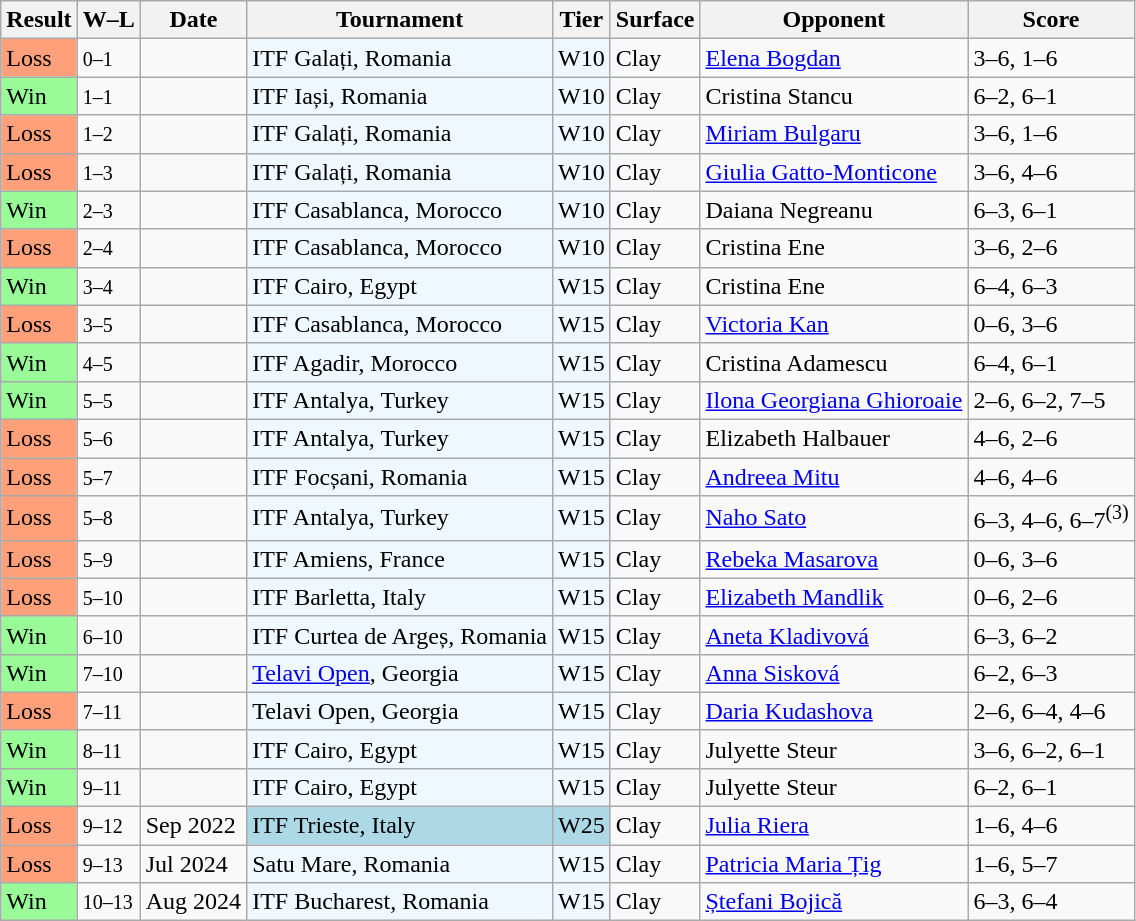<table class="sortable wikitable">
<tr>
<th>Result</th>
<th class="unsortable">W–L</th>
<th>Date</th>
<th>Tournament</th>
<th>Tier</th>
<th>Surface</th>
<th>Opponent</th>
<th class="unsortable">Score</th>
</tr>
<tr>
<td style="background:#ffa07a">Loss</td>
<td><small>0–1</small></td>
<td></td>
<td style="background:#f0f8ff;">ITF Galați, Romania</td>
<td style="background:#f0f8ff;">W10</td>
<td>Clay</td>
<td> <a href='#'>Elena Bogdan</a></td>
<td>3–6, 1–6</td>
</tr>
<tr>
<td style="background:#98fb98;">Win</td>
<td><small>1–1</small></td>
<td></td>
<td style="background:#f0f8ff;">ITF Iași, Romania</td>
<td style="background:#f0f8ff;">W10</td>
<td>Clay</td>
<td> Cristina Stancu</td>
<td>6–2, 6–1</td>
</tr>
<tr>
<td style="background:#ffa07a">Loss</td>
<td><small>1–2</small></td>
<td></td>
<td style="background:#f0f8ff;">ITF Galați, Romania</td>
<td style="background:#f0f8ff;">W10</td>
<td>Clay</td>
<td> <a href='#'>Miriam Bulgaru</a></td>
<td>3–6, 1–6</td>
</tr>
<tr>
<td style="background:#ffa07a">Loss</td>
<td><small>1–3</small></td>
<td></td>
<td style="background:#f0f8ff;">ITF Galați, Romania</td>
<td style="background:#f0f8ff;">W10</td>
<td>Clay</td>
<td> <a href='#'>Giulia Gatto-Monticone</a></td>
<td>3–6, 4–6</td>
</tr>
<tr>
<td style="background:#98fb98;">Win</td>
<td><small>2–3</small></td>
<td></td>
<td style="background:#f0f8ff;">ITF Casablanca, Morocco</td>
<td style="background:#f0f8ff;">W10</td>
<td>Clay</td>
<td> Daiana Negreanu</td>
<td>6–3, 6–1</td>
</tr>
<tr>
<td style="background:#ffa07a">Loss</td>
<td><small>2–4</small></td>
<td></td>
<td style="background:#f0f8ff;">ITF Casablanca, Morocco</td>
<td style="background:#f0f8ff;">W10</td>
<td>Clay</td>
<td> Cristina Ene</td>
<td>3–6, 2–6</td>
</tr>
<tr>
<td style="background:#98fb98;">Win</td>
<td><small>3–4</small></td>
<td></td>
<td bgcolor=#f0f8ff>ITF Cairo, Egypt</td>
<td bgcolor=#f0f8ff>W15</td>
<td>Clay</td>
<td> Cristina Ene</td>
<td>6–4, 6–3</td>
</tr>
<tr>
<td style="background:#ffa07a">Loss</td>
<td><small>3–5</small></td>
<td></td>
<td bgcolor=#f0f8ff>ITF Casablanca, Morocco</td>
<td bgcolor=#f0f8ff>W15</td>
<td>Clay</td>
<td> <a href='#'>Victoria Kan</a></td>
<td>0–6, 3–6</td>
</tr>
<tr>
<td style="background:#98fb98;">Win</td>
<td><small>4–5</small></td>
<td></td>
<td bgcolor=#f0f8ff>ITF Agadir, Morocco</td>
<td bgcolor=#f0f8ff>W15</td>
<td>Clay</td>
<td> Cristina Adamescu</td>
<td>6–4, 6–1</td>
</tr>
<tr>
<td style="background:#98fb98;">Win</td>
<td><small>5–5</small></td>
<td></td>
<td bgcolor=#f0f8ff>ITF Antalya, Turkey</td>
<td bgcolor=#f0f8ff>W15</td>
<td>Clay</td>
<td> <a href='#'>Ilona Georgiana Ghioroaie</a></td>
<td>2–6, 6–2, 7–5</td>
</tr>
<tr>
<td style="background:#ffa07a">Loss</td>
<td><small>5–6</small></td>
<td></td>
<td bgcolor=#f0f8ff>ITF Antalya, Turkey</td>
<td bgcolor=#f0f8ff>W15</td>
<td>Clay</td>
<td> Elizabeth Halbauer</td>
<td>4–6, 2–6</td>
</tr>
<tr>
<td style="background:#ffa07a">Loss</td>
<td><small>5–7</small></td>
<td></td>
<td bgcolor=#f0f8ff>ITF Focșani, Romania</td>
<td bgcolor=#f0f8ff>W15</td>
<td>Clay</td>
<td> <a href='#'>Andreea Mitu</a></td>
<td>4–6, 4–6</td>
</tr>
<tr>
<td style="background:#ffa07a">Loss</td>
<td><small>5–8</small></td>
<td></td>
<td bgcolor=#f0f8ff>ITF Antalya, Turkey</td>
<td bgcolor=#f0f8ff>W15</td>
<td>Clay</td>
<td> <a href='#'>Naho Sato</a></td>
<td>6–3, 4–6, 6–7<sup>(3)</sup></td>
</tr>
<tr>
<td style="background:#ffa07a">Loss</td>
<td><small>5–9</small></td>
<td></td>
<td bgcolor=#f0f8ff>ITF Amiens, France</td>
<td bgcolor=#f0f8ff>W15</td>
<td>Clay</td>
<td> <a href='#'>Rebeka Masarova</a></td>
<td>0–6, 3–6</td>
</tr>
<tr>
<td style="background:#ffa07a">Loss</td>
<td><small>5–10</small></td>
<td></td>
<td bgcolor=#f0f8ff>ITF Barletta, Italy</td>
<td bgcolor=#f0f8ff>W15</td>
<td>Clay</td>
<td> <a href='#'>Elizabeth Mandlik</a></td>
<td>0–6, 2–6</td>
</tr>
<tr>
<td style="background:#98fb98;">Win</td>
<td><small>6–10</small></td>
<td></td>
<td bgcolor=#f0f8ff>ITF Curtea de Argeș, Romania</td>
<td bgcolor=#f0f8ff>W15</td>
<td>Clay</td>
<td> <a href='#'>Aneta Kladivová</a></td>
<td>6–3, 6–2</td>
</tr>
<tr>
<td style="background:#98fb98;">Win</td>
<td><small>7–10</small></td>
<td></td>
<td bgcolor=#f0f8ff><a href='#'>Telavi Open</a>, Georgia</td>
<td bgcolor=#f0f8ff>W15</td>
<td>Clay</td>
<td> <a href='#'>Anna Sisková</a></td>
<td>6–2, 6–3</td>
</tr>
<tr>
<td style="background:#ffa07a">Loss</td>
<td><small>7–11</small></td>
<td></td>
<td bgcolor=#f0f8ff>Telavi Open, Georgia</td>
<td bgcolor=#f0f8ff>W15</td>
<td>Clay</td>
<td> <a href='#'>Daria Kudashova</a></td>
<td>2–6, 6–4, 4–6</td>
</tr>
<tr>
<td style="background:#98fb98;">Win</td>
<td><small>8–11</small></td>
<td></td>
<td bgcolor=#f0f8ff>ITF Cairo, Egypt</td>
<td bgcolor=#f0f8ff>W15</td>
<td>Clay</td>
<td> Julyette Steur</td>
<td>3–6, 6–2, 6–1</td>
</tr>
<tr>
<td style="background:#98fb98;">Win</td>
<td><small>9–11</small></td>
<td></td>
<td bgcolor=#f0f8ff>ITF Cairo, Egypt</td>
<td bgcolor=#f0f8ff>W15</td>
<td>Clay</td>
<td> Julyette Steur</td>
<td>6–2, 6–1</td>
</tr>
<tr>
<td style="background:#ffa07a">Loss</td>
<td><small>9–12</small></td>
<td>Sep 2022</td>
<td bgcolor=lightblue>ITF Trieste, Italy</td>
<td bgcolor=lightblue>W25</td>
<td>Clay</td>
<td> <a href='#'>Julia Riera</a></td>
<td>1–6, 4–6</td>
</tr>
<tr>
<td style="background:#ffa07a">Loss</td>
<td><small>9–13</small></td>
<td>Jul 2024</td>
<td style="background:#f0f8ff;">Satu Mare, Romania</td>
<td style="background:#f0f8ff;">W15</td>
<td>Clay</td>
<td> <a href='#'>Patricia Maria Țig</a></td>
<td>1–6, 5–7</td>
</tr>
<tr>
<td style="background:#98fb98;">Win</td>
<td><small>10–13</small></td>
<td>Aug 2024</td>
<td style="background:#f0f8ff;">ITF Bucharest, Romania</td>
<td style="background:#f0f8ff;">W15</td>
<td>Clay</td>
<td> <a href='#'>Ștefani Bojică</a></td>
<td>6–3, 6–4</td>
</tr>
</table>
